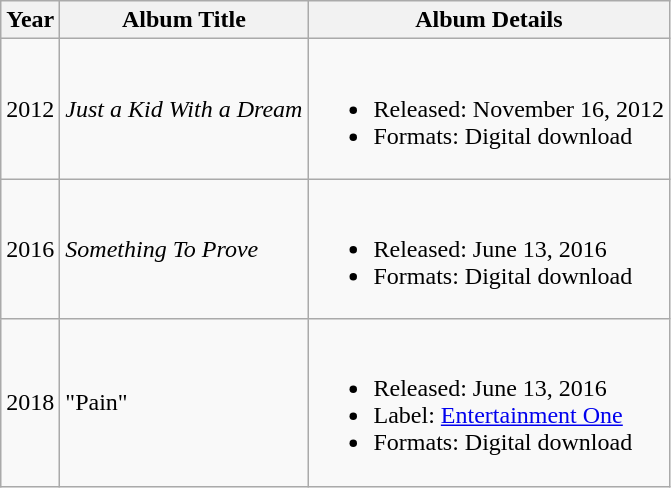<table class="wikitable">
<tr>
<th>Year</th>
<th>Album Title</th>
<th>Album Details</th>
</tr>
<tr>
<td>2012</td>
<td><em>Just a Kid With a Dream</em></td>
<td><br><ul><li>Released: November 16, 2012</li><li>Formats: Digital download</li></ul></td>
</tr>
<tr>
<td>2016</td>
<td><em>Something To Prove</em></td>
<td><br><ul><li>Released: June 13, 2016</li><li>Formats: Digital download</li></ul></td>
</tr>
<tr>
<td>2018</td>
<td>"Pain"</td>
<td><br><ul><li>Released: June 13, 2016</li><li>Label: <a href='#'>Entertainment One</a></li><li>Formats: Digital download</li></ul></td>
</tr>
</table>
